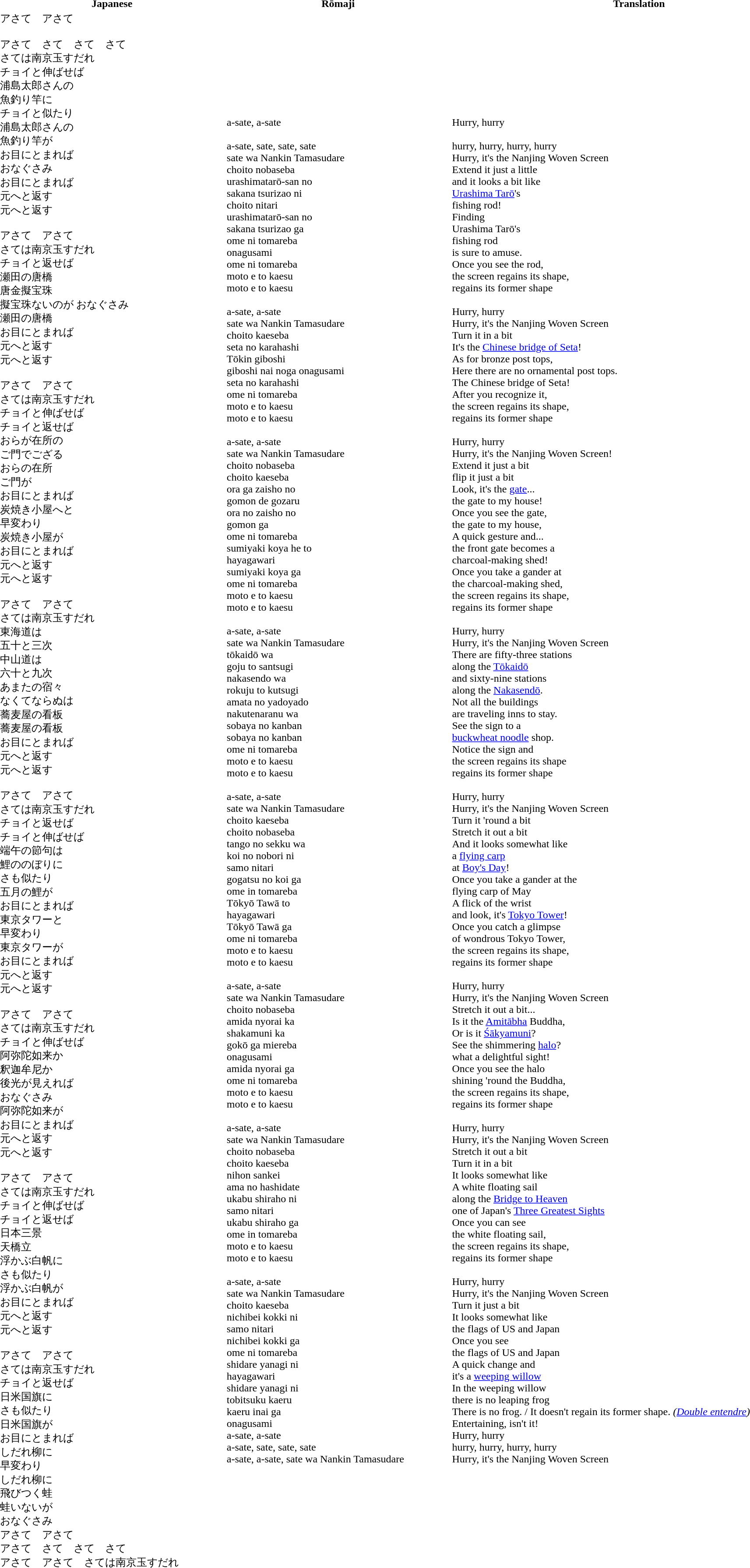<table style="width:100%">
<tr>
<th>Japanese</th>
<th>Rōmaji</th>
<th>Translation</th>
</tr>
<tr>
<td>アさて　アさて<br><br>アさて　さて　さて　さて<br>
さては南京玉すだれ<br>
チョイと伸ばせば<br>
浦島太郎さんの<br>
魚釣り竿に<br>
チョイと似たり<br>
浦島太郎さんの<br>
魚釣り竿が<br>
お目にとまれば<br>
おなぐさみ<br>
お目にとまれば<br>
元へと返す<br>
元へと返す<br>
<br>
アさて　アさて<br>
さては南京玉すだれ<br>
チョイと返せば<br>
瀬田の唐橋<br>
唐金擬宝珠<br>
擬宝珠ないのが おなぐさみ<br>
瀬田の唐橋<br>
お目にとまれば<br>
元へと返す<br>
元へと返す<br>
<br>
アさて　アさて<br>
さては南京玉すだれ<br>
チョイと伸ばせば<br>
チョイと返せば<br>
おらが在所の<br>
ご門でござる<br>
おらの在所<br>
ご門が<br>
お目にとまれば<br>
炭焼き小屋へと<br>
早変わり<br>
炭焼き小屋が<br>
お目にとまれば<br>
元へと返す<br>
元へと返す<br>
<br>
アさて　アさて<br>
さては南京玉すだれ<br>
東海道は<br>
五十と三次<br>
中山道は<br>
六十と九次<br>
あまたの宿々<br>
なくてならぬは<br>
蕎麦屋の看板<br>
蕎麦屋の看板<br>
お目にとまれば<br>
元へと返す<br>
元へと返す<br>
<br>
アさて　アさて<br>
さては南京玉すだれ<br>
チョイと返せば<br>
チョイと伸ばせば<br>
端午の節句は<br>
鯉ののぼりに<br>
さも似たり<br>
五月の鯉が<br>
お目にとまれば<br>
東京タワーと<br>
早変わり<br>
東京タワーが<br>
お目にとまれば<br>
元へと返す<br>
元へと返す<br>
<br>
アさて　アさて<br>
さては南京玉すだれ<br>
チョイと伸ばせば<br>
阿弥陀如来か<br>
釈迦牟尼か<br>
後光が見えれば<br>
おなぐさみ<br>
阿弥陀如来が<br>
お目にとまれば<br>
元へと返す<br>
元へと返す<br>
<br>
アさて　アさて<br>
さては南京玉すだれ<br>
チョイと伸ばせば<br>
チョイと返せば<br>
日本三景<br>
天橋立<br>
浮かぶ白帆に<br>
さも似たり<br>
浮かぶ白帆が<br>
お目にとまれば<br>
元へと返す<br>
元へと返す<br>
<br>
アさて　アさて<br>
さては南京玉すだれ<br>
チョイと返せば<br>
日米国旗に<br>
さも似たり<br>
日米国旗が<br>
お目にとまれば<br>
しだれ柳に<br>
早変わり<br>
しだれ柳に<br>
飛びつく蛙<br>
蛙いないが<br>
おなぐさみ<br>
アさて　アさて<br>
アさて　さて　さて　さて<br>
アさて　アさて　さては南京玉すだれ</td>
<td>a-sate, a-sate<br><br>a-sate, sate, sate, sate<br>
sate wa Nankin Tamasudare<br>
choito nobaseba<br>
urashimatarō-san no<br>
sakana tsurizao ni<br>
choito nitari<br>
urashimatarō-san no<br>
sakana tsurizao ga<br>
ome ni tomareba<br>
onagusami<br>
ome ni tomareba<br>
moto e to kaesu<br>
moto e to kaesu<br>
<br>
a-sate, a-sate<br>
sate wa Nankin Tamasudare<br>
choito kaeseba<br>
seta no karahashi<br>
Tōkin giboshi<br>
giboshi nai noga onagusami<br>
seta no karahashi<br>
ome ni tomareba<br>
moto e to kaesu<br>
moto e to kaesu<br>
<br>
a-sate, a-sate<br>
sate wa Nankin Tamasudare<br>
choito nobaseba<br>
choito kaeseba<br>
ora ga zaisho no<br>
gomon de gozaru<br>
ora no zaisho no<br>
gomon ga<br>
ome ni tomareba<br>
sumiyaki koya he to<br>
hayagawari<br>
sumiyaki koya ga<br>
ome ni tomareba<br>
moto e to kaesu<br>
moto e to kaesu<br>
<br>
a-sate, a-sate<br>
sate wa Nankin Tamasudare<br>
tōkaidō wa<br>
goju to santsugi<br>
nakasendo wa<br>
rokuju to kutsugi<br>
amata no yadoyado<br>
nakutenaranu wa<br>
sobaya no kanban<br>
sobaya no kanban<br>
ome ni tomareba<br>
moto e to kaesu<br>
moto e to kaesu<br>
<br>
a-sate, a-sate<br>
sate wa Nankin Tamasudare<br>
choito kaeseba<br>
choito nobaseba<br>
tango no sekku wa<br>
koi no nobori ni<br>
samo nitari<br>
gogatsu no koi ga<br>
ome in tomareba<br>
Tōkyō Tawā to<br>
hayagawari<br>
Tōkyō Tawā ga<br>
ome ni tomareba<br>
moto e to kaesu<br>
moto e to kaesu<br>
<br>
a-sate, a-sate<br>
sate wa Nankin Tamasudare<br>
choito nobaseba<br>
amida nyorai ka<br>
shakamuni ka<br>
gokō ga miereba<br>
onagusami<br>
amida nyorai ga<br>
ome ni tomareba<br>
moto e to kaesu<br>
moto e to kaesu<br>
<br>
a-sate, a-sate<br>
sate wa Nankin Tamasudare<br>
choito nobaseba<br>
choito kaeseba<br>
nihon sankei<br>
ama no hashidate<br>
ukabu shiraho ni<br>
samo nitari<br>
ukabu shiraho ga<br>
ome in tomareba<br>
moto e to kaesu<br>
moto e to kaesu<br>
<br>
a-sate, a-sate<br>
sate wa Nankin Tamasudare<br>
choito kaeseba<br>
nichibei kokki ni<br>
samo nitari<br>
nichibei kokki ga<br>
ome ni tomareba<br>
shidare yanagi ni<br>
hayagawari<br>
shidare yanagi ni<br>
tobitsuku kaeru<br>
kaeru inai ga<br>
onagusami<br>
a-sate, a-sate<br>
a-sate, sate, sate, sate<br>
a-sate, a-sate, sate wa Nankin Tamasudare</td>
<td>Hurry, hurry<br><br>hurry, hurry, hurry, hurry<br>
Hurry, it's the Nanjing Woven Screen<br>
Extend it just a little<br>
and it looks a bit like<br>
<a href='#'>Urashima Tarō</a>'s<br>
fishing rod!<br>
Finding<br>
Urashima Tarō's<br>
fishing rod<br>
is sure to amuse.<br>
Once you see the rod,<br>
the screen regains its shape,<br>
regains its former shape<br>
<br>
Hurry, hurry<br>
Hurry, it's the Nanjing Woven Screen<br>
Turn it in a bit<br>
It's the <a href='#'>Chinese bridge of Seta</a>!<br>
As for bronze post tops,<br>
Here there are no ornamental post tops.<br>
The Chinese bridge of Seta!<br>
After you recognize it,<br>
the screen regains its shape,<br>
regains its former shape<br>
<br>
Hurry, hurry<br>
Hurry, it's the Nanjing Woven Screen!<br>
Extend it just a bit<br>
flip it just a bit<br>
Look, it's the <a href='#'>gate</a>...<br>
the gate to my house!<br>
Once you see the gate,<br>
the gate to my house,<br>
A quick gesture and...<br>
the front gate becomes a<br>
charcoal-making shed!<br>
Once you take a gander at<br>
the charcoal-making shed,<br>
the screen regains its shape,<br>
regains its former shape<br>
<br>
Hurry, hurry<br>
Hurry, it's the Nanjing Woven Screen<br>
There are fifty-three stations<br>
along the <a href='#'>Tōkaidō</a><br>
and sixty-nine stations<br>
along the <a href='#'>Nakasendō</a>.<br>
Not all the buildings<br>
are traveling inns to stay.<br>
See the sign to a<br>
<a href='#'>buckwheat noodle</a> shop.<br>
Notice the sign and<br>
the screen regains its shape<br>
regains its former shape<br>
<br>
Hurry, hurry<br>
Hurry, it's the Nanjing Woven Screen<br>
Turn it 'round a bit<br>
Stretch it out a bit<br>
And it looks somewhat like<br>
a <a href='#'>flying carp</a><br>
at <a href='#'>Boy's Day</a>!<br>
Once you take a gander at the<br>
flying carp of May<br>
A flick of the wrist<br>
and look, it's <a href='#'>Tokyo Tower</a>!<br>
Once you catch a glimpse<br>
of wondrous Tokyo Tower,<br>
the screen regains its shape,<br>
regains its former shape<br>
<br>
Hurry, hurry<br>
Hurry, it's the Nanjing Woven Screen<br>
Stretch it out a bit...<br>
Is it the <a href='#'>Amitābha</a> Buddha,<br>
Or is it <a href='#'>Śākyamuni</a>?<br>
See the shimmering <a href='#'>halo</a>?<br>
what a delightful sight!<br>
Once you see the halo<br>
shining 'round the Buddha,<br>
the screen regains its shape,<br>
regains its former shape<br>
<br>
Hurry, hurry<br>
Hurry, it's the Nanjing Woven Screen<br>
Stretch it out a bit<br>
Turn it in a bit<br>
It looks somewhat like<br>
A white floating sail<br>
along the <a href='#'>Bridge to Heaven</a><br>
one of Japan's <a href='#'>Three Greatest Sights</a><br>
Once you can see<br>
the white floating sail,<br>
the screen regains its shape,<br>
regains its former shape<br>
<br>
Hurry, hurry<br>
Hurry, it's the Nanjing Woven Screen<br>
Turn it just a bit<br>
It looks somewhat like<br>
the flags of US and Japan<br>
Once you see<br>
the flags of US and Japan<br>
A quick change and<br>
it's a <a href='#'>weeping willow</a><br>
In the weeping willow<br>
there is no leaping frog<br>
There is no frog. / It doesn't regain its former shape. <em>(<a href='#'>Double entendre</a>)</em><br>
Entertaining, isn't it!<br>
Hurry, hurry<br>
hurry, hurry, hurry, hurry<br>
Hurry, it's the Nanjing Woven Screen</td>
</tr>
</table>
